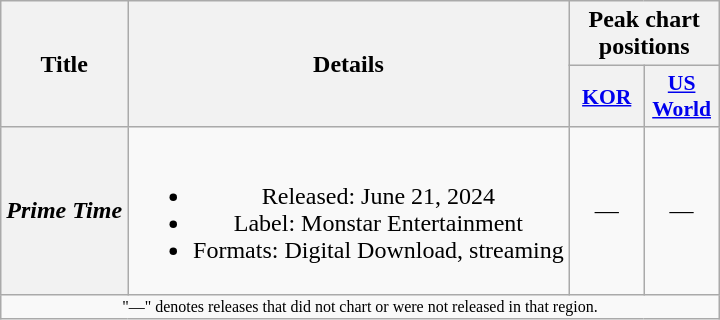<table class="wikitable plainrowheaders" style="text-align:center;">
<tr>
<th scope="col" rowspan="2">Title</th>
<th scope="col" rowspan="2">Details</th>
<th colspan="2" scope="col">Peak chart positions</th>
</tr>
<tr>
<th scope="col" style="width:3em;font-size:90%;"><a href='#'>KOR</a><br></th>
<th scope="col" style="width:3em;font-size:90%;"><a href='#'>US World</a><br></th>
</tr>
<tr>
<th scope="row"><em>Prime Time</em></th>
<td><br><ul><li>Released: June 21, 2024</li><li>Label: Monstar Entertainment</li><li>Formats: Digital Download, streaming</li></ul></td>
<td>—</td>
<td>—</td>
</tr>
<tr>
<td colspan="6" style="font-size:8pt">"—" denotes releases that did not chart or were not released in that region.</td>
</tr>
</table>
